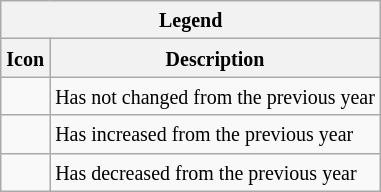<table class="wikitable">
<tr>
<th colspan="2"><small>Legend</small></th>
</tr>
<tr>
<th><small> Icon</small></th>
<th><small> Description</small></th>
</tr>
<tr>
<td></td>
<td><small>Has not changed from the previous year</small></td>
</tr>
<tr>
<td></td>
<td><small>Has increased from the previous year</small></td>
</tr>
<tr>
<td></td>
<td><small>Has decreased from the previous year</small></td>
</tr>
</table>
